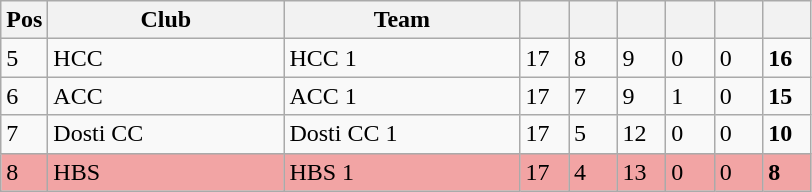<table class="wikitable">
<tr>
<th align=left>Pos</th>
<th align=left width=150>Club</th>
<th align=left width=150>Team</th>
<th align=center width=25></th>
<th align=left width=25></th>
<th align=left width=25></th>
<th align=left width=25></th>
<th align=left width=25></th>
<th align=left width=25></th>
</tr>
<tr>
<td>5</td>
<td align=left>HCC</td>
<td align=left>HCC 1</td>
<td>17</td>
<td>8</td>
<td>9</td>
<td>0</td>
<td>0</td>
<td><strong>16</strong></td>
</tr>
<tr>
<td>6</td>
<td align=left>ACC</td>
<td align=left>ACC 1</td>
<td>17</td>
<td>7</td>
<td>9</td>
<td>1</td>
<td>0</td>
<td><strong>15</strong></td>
</tr>
<tr>
<td>7</td>
<td align=left>Dosti CC</td>
<td align=left>Dosti CC 1</td>
<td>17</td>
<td>5</td>
<td>12</td>
<td>0</td>
<td>0</td>
<td><strong>10</strong></td>
</tr>
<tr style="background:#F2A4A4">
<td>8</td>
<td align=left>HBS</td>
<td align=left>HBS 1</td>
<td>17</td>
<td>4</td>
<td>13</td>
<td>0</td>
<td>0</td>
<td><strong>8</strong></td>
</tr>
</table>
